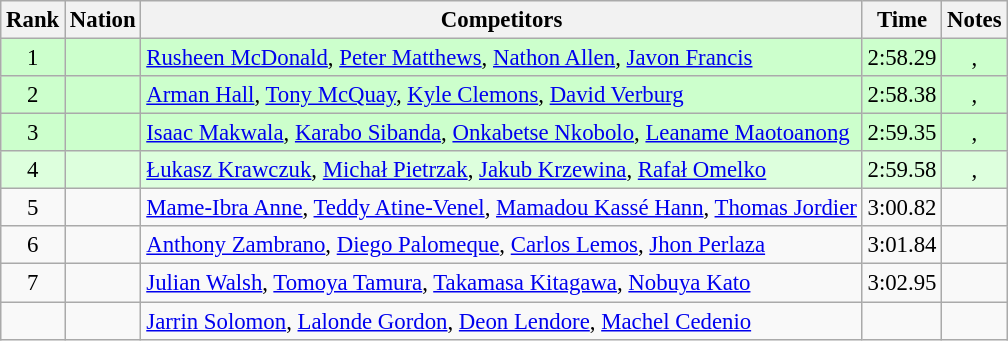<table class="wikitable sortable" style="text-align:center; font-size:95%">
<tr>
<th>Rank</th>
<th>Nation</th>
<th class=unsortable>Competitors</th>
<th>Time</th>
<th class=unsortable>Notes</th>
</tr>
<tr bgcolor=#ccffcc>
<td>1</td>
<td align=left></td>
<td align=left><a href='#'>Rusheen McDonald</a>, <a href='#'>Peter Matthews</a>, <a href='#'>Nathon Allen</a>, <a href='#'>Javon Francis</a></td>
<td>2:58.29</td>
<td>, </td>
</tr>
<tr bgcolor=#ccffcc>
<td>2</td>
<td align=left></td>
<td align=left><a href='#'>Arman Hall</a>, <a href='#'>Tony McQuay</a>, <a href='#'>Kyle Clemons</a>, <a href='#'>David Verburg</a></td>
<td>2:58.38</td>
<td>, </td>
</tr>
<tr bgcolor=#ccffcc>
<td>3</td>
<td align=left></td>
<td align=left><a href='#'>Isaac Makwala</a>, <a href='#'>Karabo Sibanda</a>, <a href='#'>Onkabetse Nkobolo</a>, <a href='#'>Leaname Maotoanong</a></td>
<td>2:59.35</td>
<td>, </td>
</tr>
<tr bgcolor=#ddffdd>
<td>4</td>
<td align=left></td>
<td align=left><a href='#'>Łukasz Krawczuk</a>, <a href='#'>Michał Pietrzak</a>, <a href='#'>Jakub Krzewina</a>, <a href='#'>Rafał Omelko</a></td>
<td>2:59.58</td>
<td>, </td>
</tr>
<tr>
<td>5</td>
<td align=left></td>
<td align=left><a href='#'>Mame-Ibra Anne</a>, <a href='#'>Teddy Atine-Venel</a>, <a href='#'>Mamadou Kassé Hann</a>, <a href='#'>Thomas Jordier</a></td>
<td>3:00.82</td>
<td></td>
</tr>
<tr>
<td>6</td>
<td align=left></td>
<td align=left><a href='#'>Anthony Zambrano</a>, <a href='#'>Diego Palomeque</a>, <a href='#'>Carlos Lemos</a>, <a href='#'>Jhon Perlaza</a></td>
<td>3:01.84</td>
<td></td>
</tr>
<tr>
<td>7</td>
<td align=left></td>
<td align=left><a href='#'>Julian Walsh</a>, <a href='#'>Tomoya Tamura</a>, <a href='#'>Takamasa Kitagawa</a>, <a href='#'>Nobuya Kato</a></td>
<td>3:02.95</td>
<td></td>
</tr>
<tr>
<td></td>
<td align=left></td>
<td align=left><a href='#'>Jarrin Solomon</a>, <a href='#'>Lalonde Gordon</a>, <a href='#'>Deon Lendore</a>, <a href='#'>Machel Cedenio</a></td>
<td></td>
<td></td>
</tr>
</table>
